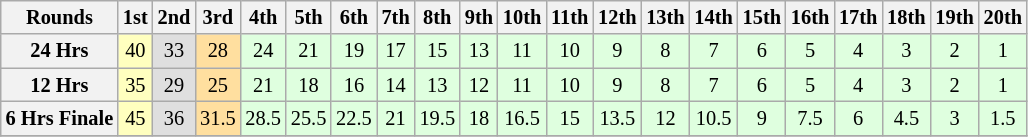<table class="wikitable" style="font-size:85%; text-align:center">
<tr>
<th>Rounds</th>
<th>1st</th>
<th>2nd</th>
<th>3rd</th>
<th>4th</th>
<th>5th</th>
<th>6th</th>
<th>7th</th>
<th>8th</th>
<th>9th</th>
<th>10th</th>
<th>11th</th>
<th>12th</th>
<th>13th</th>
<th>14th</th>
<th>15th</th>
<th>16th</th>
<th>17th</th>
<th>18th</th>
<th>19th</th>
<th>20th</th>
</tr>
<tr>
<th>24 Hrs</th>
<td style="background:#ffffbf;">40</td>
<td style="background:#dfdfdf;">33</td>
<td style="background:#ffdf9f;">28</td>
<td style="background:#dfffdf;">24</td>
<td style="background:#dfffdf;">21</td>
<td style="background:#dfffdf;">19</td>
<td style="background:#dfffdf;">17</td>
<td style="background:#dfffdf;">15</td>
<td style="background:#dfffdf;">13</td>
<td style="background:#dfffdf;">11</td>
<td style="background:#dfffdf;">10</td>
<td style="background:#dfffdf;">9</td>
<td style="background:#dfffdf;">8</td>
<td style="background:#dfffdf;">7</td>
<td style="background:#dfffdf;">6</td>
<td style="background:#dfffdf;">5</td>
<td style="background:#dfffdf;">4</td>
<td style="background:#dfffdf;">3</td>
<td style="background:#dfffdf;">2</td>
<td style="background:#dfffdf;">1</td>
</tr>
<tr>
<th>12 Hrs</th>
<td style="background:#ffffbf;">35</td>
<td style="background:#dfdfdf;">29</td>
<td style="background:#ffdf9f;">25</td>
<td style="background:#dfffdf;">21</td>
<td style="background:#dfffdf;">18</td>
<td style="background:#dfffdf;">16</td>
<td style="background:#dfffdf;">14</td>
<td style="background:#dfffdf;">13</td>
<td style="background:#dfffdf;">12</td>
<td style="background:#dfffdf;">11</td>
<td style="background:#dfffdf;">10</td>
<td style="background:#dfffdf;">9</td>
<td style="background:#dfffdf;">8</td>
<td style="background:#dfffdf;">7</td>
<td style="background:#dfffdf;">6</td>
<td style="background:#dfffdf;">5</td>
<td style="background:#dfffdf;">4</td>
<td style="background:#dfffdf;">3</td>
<td style="background:#dfffdf;">2</td>
<td style="background:#dfffdf;">1</td>
</tr>
<tr>
<th>6 Hrs Finale</th>
<td style="background:#ffffbf;">45</td>
<td style="background:#dfdfdf;">36</td>
<td style="background:#ffdf9f;">31.5</td>
<td style="background:#dfffdf;">28.5</td>
<td style="background:#dfffdf;">25.5</td>
<td style="background:#dfffdf;">22.5</td>
<td style="background:#dfffdf;">21</td>
<td style="background:#dfffdf;">19.5</td>
<td style="background:#dfffdf;">18</td>
<td style="background:#dfffdf;">16.5</td>
<td style="background:#dfffdf;">15</td>
<td style="background:#dfffdf;">13.5</td>
<td style="background:#dfffdf;">12</td>
<td style="background:#dfffdf;">10.5</td>
<td style="background:#dfffdf;">9</td>
<td style="background:#dfffdf;">7.5</td>
<td style="background:#dfffdf;">6</td>
<td style="background:#dfffdf;">4.5</td>
<td style="background:#dfffdf;">3</td>
<td style="background:#dfffdf;">1.5</td>
</tr>
<tr>
</tr>
</table>
